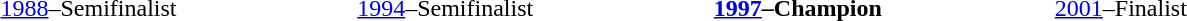<table style="width:70%">
<tr>
<td><a href='#'>1988</a>–Semifinalist</td>
<td><a href='#'>1994</a>–Semifinalist</td>
<td><strong><a href='#'>1997</a>–Champion</strong></td>
<td><a href='#'>2001</a>–Finalist</td>
</tr>
</table>
